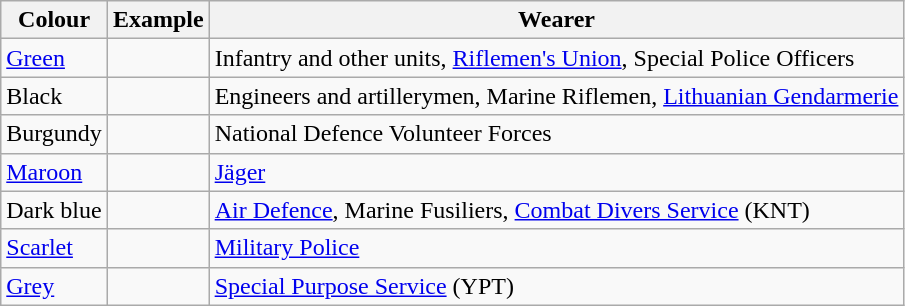<table class="wikitable">
<tr>
<th>Colour</th>
<th>Example</th>
<th>Wearer</th>
</tr>
<tr>
<td><a href='#'>Green</a></td>
<td></td>
<td>Infantry and other units, <a href='#'>Riflemen's Union</a>, Special Police Officers</td>
</tr>
<tr>
<td>Black</td>
<td></td>
<td>Engineers and artillerymen, Marine Riflemen, <a href='#'>Lithuanian Gendarmerie</a></td>
</tr>
<tr>
<td>Burgundy</td>
<td></td>
<td>National Defence Volunteer Forces</td>
</tr>
<tr>
<td><a href='#'>Maroon</a></td>
<td></td>
<td><a href='#'>Jäger</a></td>
</tr>
<tr>
<td>Dark blue</td>
<td></td>
<td><a href='#'>Air Defence</a>, Marine Fusiliers, <a href='#'>Combat Divers Service</a> (KNT)</td>
</tr>
<tr>
<td><a href='#'>Scarlet</a></td>
<td></td>
<td><a href='#'>Military Police</a></td>
</tr>
<tr>
<td><a href='#'>Grey</a></td>
<td></td>
<td><a href='#'>Special Purpose Service</a> (YPT)</td>
</tr>
</table>
